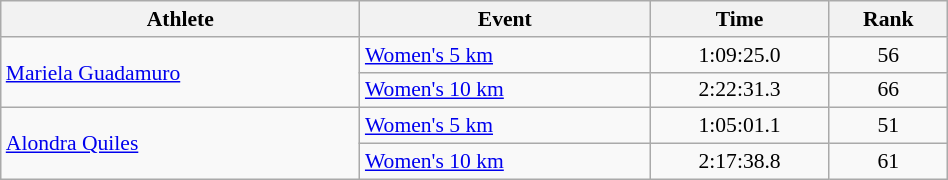<table class="wikitable" style="text-align:center; font-size:90%; width:50%;">
<tr>
<th>Athlete</th>
<th>Event</th>
<th>Time</th>
<th>Rank</th>
</tr>
<tr>
<td align=left rowspan=2><a href='#'>Mariela Guadamuro</a></td>
<td align=left><a href='#'>Women's 5 km</a></td>
<td>1:09:25.0</td>
<td>56</td>
</tr>
<tr>
<td align=left><a href='#'>Women's 10 km</a></td>
<td>2:22:31.3</td>
<td>66</td>
</tr>
<tr>
<td align=left rowspan=2><a href='#'>Alondra Quiles</a></td>
<td align=left><a href='#'>Women's 5 km</a></td>
<td>1:05:01.1</td>
<td>51</td>
</tr>
<tr>
<td align=left><a href='#'>Women's 10 km</a></td>
<td>2:17:38.8</td>
<td>61</td>
</tr>
</table>
